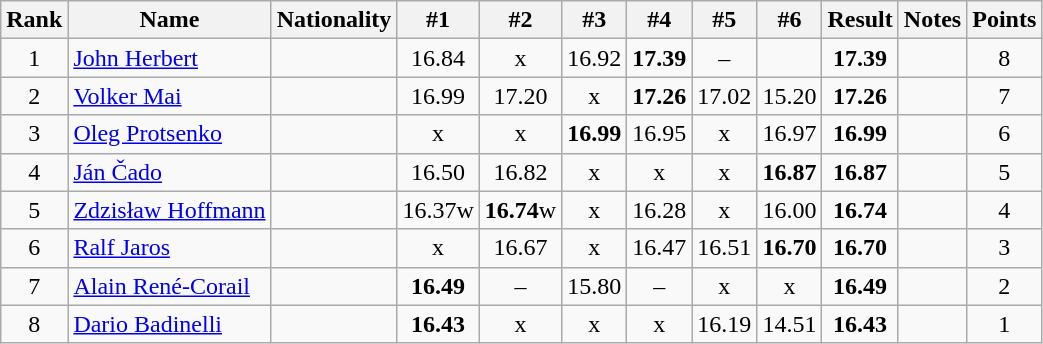<table class="wikitable sortable" style="text-align:center">
<tr>
<th>Rank</th>
<th>Name</th>
<th>Nationality</th>
<th>#1</th>
<th>#2</th>
<th>#3</th>
<th>#4</th>
<th>#5</th>
<th>#6</th>
<th>Result</th>
<th>Notes</th>
<th>Points</th>
</tr>
<tr>
<td>1</td>
<td align=left><a href='#'>John Herbert</a></td>
<td align=left></td>
<td>16.84</td>
<td>x</td>
<td>16.92</td>
<td><strong>17.39</strong></td>
<td>–</td>
<td></td>
<td><strong>17.39</strong></td>
<td></td>
<td>8</td>
</tr>
<tr>
<td>2</td>
<td align=left><a href='#'>Volker Mai</a></td>
<td align=left></td>
<td>16.99</td>
<td>17.20</td>
<td>x</td>
<td><strong>17.26</strong></td>
<td>17.02</td>
<td>15.20</td>
<td><strong>17.26</strong></td>
<td></td>
<td>7</td>
</tr>
<tr>
<td>3</td>
<td align=left><a href='#'>Oleg Protsenko</a></td>
<td align=left></td>
<td>x</td>
<td>x</td>
<td><strong>16.99</strong></td>
<td>16.95</td>
<td>x</td>
<td>16.97</td>
<td><strong>16.99</strong></td>
<td></td>
<td>6</td>
</tr>
<tr>
<td>4</td>
<td align=left><a href='#'>Ján Čado</a></td>
<td align=left></td>
<td>16.50</td>
<td>16.82</td>
<td>x</td>
<td>x</td>
<td>x</td>
<td><strong>16.87</strong></td>
<td><strong>16.87</strong></td>
<td></td>
<td>5</td>
</tr>
<tr>
<td>5</td>
<td align=left><a href='#'>Zdzisław Hoffmann</a></td>
<td align=left></td>
<td>16.37w</td>
<td><strong>16.74</strong>w</td>
<td>x</td>
<td>16.28</td>
<td>x</td>
<td>16.00</td>
<td><strong>16.74</strong></td>
<td></td>
<td>4</td>
</tr>
<tr>
<td>6</td>
<td align=left><a href='#'>Ralf Jaros</a></td>
<td align=left></td>
<td>x</td>
<td>16.67</td>
<td>x</td>
<td>16.47</td>
<td>16.51</td>
<td><strong>16.70</strong></td>
<td><strong>16.70</strong></td>
<td></td>
<td>3</td>
</tr>
<tr>
<td>7</td>
<td align=left><a href='#'>Alain René-Corail</a></td>
<td align=left></td>
<td><strong>16.49</strong></td>
<td>–</td>
<td>15.80</td>
<td>–</td>
<td>x</td>
<td>x</td>
<td><strong>16.49</strong></td>
<td></td>
<td>2</td>
</tr>
<tr>
<td>8</td>
<td align=left><a href='#'>Dario Badinelli</a></td>
<td align=left></td>
<td><strong>16.43</strong></td>
<td>x</td>
<td>x</td>
<td>x</td>
<td>16.19</td>
<td>14.51</td>
<td><strong>16.43</strong></td>
<td></td>
<td>1</td>
</tr>
</table>
